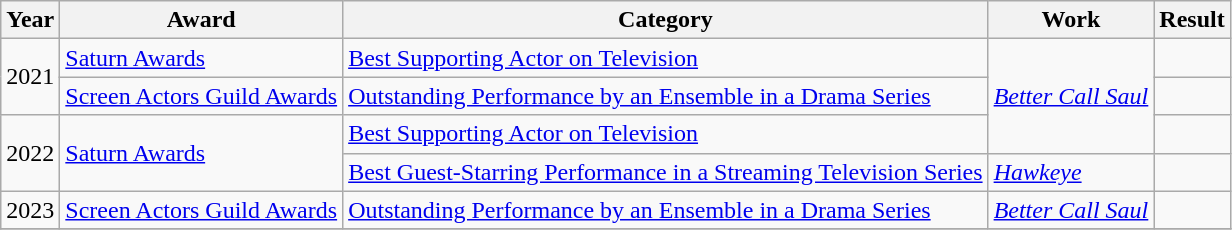<table class="wikitable sortable">
<tr>
<th>Year</th>
<th>Award</th>
<th>Category</th>
<th>Work</th>
<th>Result</th>
</tr>
<tr>
<td rowspan="2">2021</td>
<td><a href='#'>Saturn Awards</a></td>
<td><a href='#'>Best Supporting Actor on Television</a></td>
<td rowspan="3"><em><a href='#'>Better Call Saul</a></em></td>
<td></td>
</tr>
<tr>
<td><a href='#'>Screen Actors Guild Awards</a></td>
<td><a href='#'>Outstanding Performance by an Ensemble in a Drama Series</a></td>
<td></td>
</tr>
<tr>
<td rowspan="2">2022</td>
<td rowspan="2"><a href='#'>Saturn Awards</a></td>
<td><a href='#'>Best Supporting Actor on Television</a></td>
<td></td>
</tr>
<tr>
<td><a href='#'>Best Guest-Starring Performance in a Streaming Television Series</a></td>
<td><em><a href='#'>Hawkeye</a></em></td>
<td></td>
</tr>
<tr>
<td>2023</td>
<td><a href='#'>Screen Actors Guild Awards</a></td>
<td><a href='#'>Outstanding Performance by an Ensemble in a Drama Series</a></td>
<td><em><a href='#'>Better Call Saul</a></em></td>
<td></td>
</tr>
<tr>
</tr>
</table>
